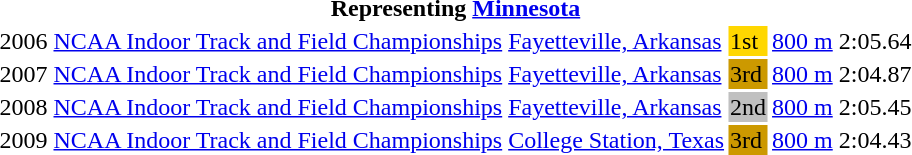<table>
<tr>
<th colspan=6>Representing <a href='#'>Minnesota</a></th>
</tr>
<tr>
<td>2006</td>
<td><a href='#'>NCAA Indoor Track and Field Championships</a></td>
<td><a href='#'>Fayetteville, Arkansas</a></td>
<td bgcolor=gold>1st</td>
<td><a href='#'>800 m</a></td>
<td>2:05.64</td>
</tr>
<tr>
<td>2007</td>
<td><a href='#'>NCAA Indoor Track and Field Championships</a></td>
<td><a href='#'>Fayetteville, Arkansas</a></td>
<td bgcolor=cc9900>3rd</td>
<td><a href='#'>800 m</a></td>
<td>2:04.87</td>
</tr>
<tr>
<td>2008</td>
<td><a href='#'>NCAA Indoor Track and Field Championships</a></td>
<td><a href='#'>Fayetteville, Arkansas</a></td>
<td bgcolor=silver>2nd</td>
<td><a href='#'>800 m</a></td>
<td>2:05.45</td>
</tr>
<tr>
<td>2009</td>
<td><a href='#'>NCAA Indoor Track and Field Championships</a></td>
<td><a href='#'>College Station, Texas</a></td>
<td bgcolor=cc9900>3rd</td>
<td><a href='#'>800 m</a></td>
<td>2:04.43</td>
</tr>
</table>
